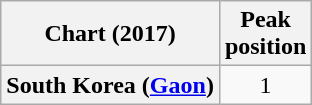<table class="wikitable plainrowheaders" style="text-align:center">
<tr>
<th scope="col">Chart (2017)</th>
<th scope="col">Peak<br>position</th>
</tr>
<tr>
<th scope="row">South Korea (<a href='#'>Gaon</a>)</th>
<td>1</td>
</tr>
</table>
